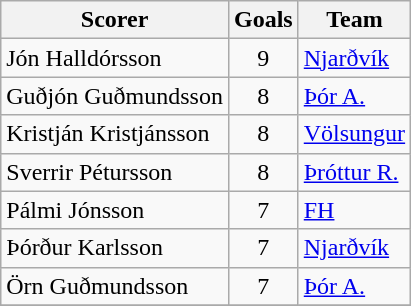<table class="wikitable">
<tr>
<th>Scorer</th>
<th>Goals</th>
<th>Team</th>
</tr>
<tr>
<td> Jón Halldórsson</td>
<td align=center>9</td>
<td><a href='#'>Njarðvík</a></td>
</tr>
<tr>
<td> Guðjón Guðmundsson</td>
<td align=center>8</td>
<td><a href='#'>Þór A.</a></td>
</tr>
<tr>
<td> Kristján Kristjánsson</td>
<td align=center>8</td>
<td><a href='#'>Völsungur</a></td>
</tr>
<tr>
<td> Sverrir Pétursson</td>
<td align=center>8</td>
<td><a href='#'>Þróttur R.</a></td>
</tr>
<tr>
<td> Pálmi Jónsson</td>
<td align=center>7</td>
<td><a href='#'>FH</a></td>
</tr>
<tr>
<td> Þórður Karlsson</td>
<td align=center>7</td>
<td><a href='#'>Njarðvík</a></td>
</tr>
<tr>
<td> Örn Guðmundsson</td>
<td align=center>7</td>
<td><a href='#'>Þór A.</a></td>
</tr>
<tr>
</tr>
</table>
